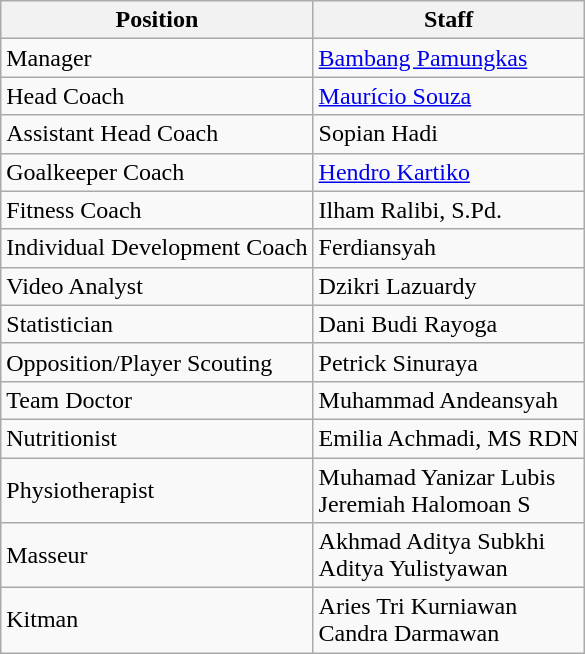<table class="wikitable">
<tr>
<th>Position</th>
<th>Staff</th>
</tr>
<tr>
<td>Manager</td>
<td> <a href='#'>Bambang Pamungkas</a></td>
</tr>
<tr>
<td>Head Coach</td>
<td> <a href='#'>Maurício Souza</a></td>
</tr>
<tr>
<td>Assistant Head Coach</td>
<td> Sopian Hadi</td>
</tr>
<tr>
<td>Goalkeeper Coach</td>
<td> <a href='#'>Hendro Kartiko</a></td>
</tr>
<tr>
<td>Fitness Coach</td>
<td> Ilham Ralibi, S.Pd.</td>
</tr>
<tr>
<td>Individual Development Coach</td>
<td> Ferdiansyah</td>
</tr>
<tr>
<td>Video Analyst</td>
<td> Dzikri Lazuardy</td>
</tr>
<tr>
<td>Statistician</td>
<td> Dani Budi Rayoga</td>
</tr>
<tr>
<td>Opposition/Player Scouting</td>
<td> Petrick Sinuraya</td>
</tr>
<tr>
<td>Team Doctor</td>
<td> Muhammad Andeansyah</td>
</tr>
<tr>
<td>Nutritionist</td>
<td> Emilia Achmadi, MS RDN</td>
</tr>
<tr>
<td>Physiotherapist</td>
<td> Muhamad Yanizar Lubis <br>  Jeremiah Halomoan S</td>
</tr>
<tr>
<td>Masseur</td>
<td> Akhmad Aditya Subkhi <br>  Aditya Yulistyawan</td>
</tr>
<tr>
<td>Kitman</td>
<td> Aries Tri Kurniawan <br>  Candra Darmawan</td>
</tr>
</table>
